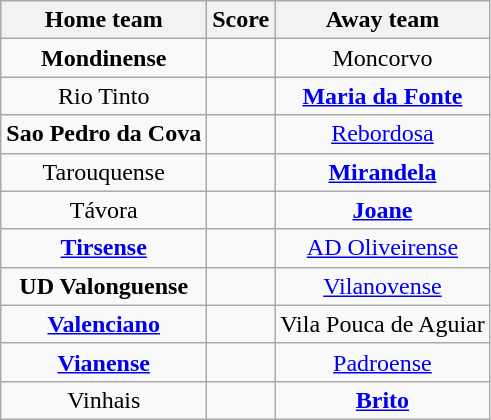<table class="wikitable" style="text-align: center">
<tr>
<th>Home team</th>
<th>Score</th>
<th>Away team</th>
</tr>
<tr>
<td><strong>Mondinense</strong> </td>
<td></td>
<td>Moncorvo </td>
</tr>
<tr>
<td>Rio Tinto </td>
<td></td>
<td><strong><a href='#'>Maria da Fonte</a></strong> </td>
</tr>
<tr>
<td><strong>Sao Pedro da Cova</strong> </td>
<td></td>
<td><a href='#'>Rebordosa</a> </td>
</tr>
<tr>
<td>Tarouquense </td>
<td></td>
<td><strong><a href='#'>Mirandela</a></strong> </td>
</tr>
<tr>
<td>Távora </td>
<td></td>
<td><strong><a href='#'>Joane</a></strong> </td>
</tr>
<tr>
<td><strong><a href='#'>Tirsense</a></strong> </td>
<td></td>
<td><a href='#'>AD Oliveirense</a> </td>
</tr>
<tr>
<td><strong>UD Valonguense</strong> </td>
<td></td>
<td><a href='#'>Vilanovense</a> </td>
</tr>
<tr>
<td><strong><a href='#'>Valenciano</a></strong> </td>
<td></td>
<td>Vila Pouca de Aguiar </td>
</tr>
<tr>
<td><strong><a href='#'>Vianense</a></strong> </td>
<td></td>
<td><a href='#'>Padroense</a> </td>
</tr>
<tr>
<td>Vinhais </td>
<td></td>
<td><strong><a href='#'>Brito</a></strong> </td>
</tr>
</table>
